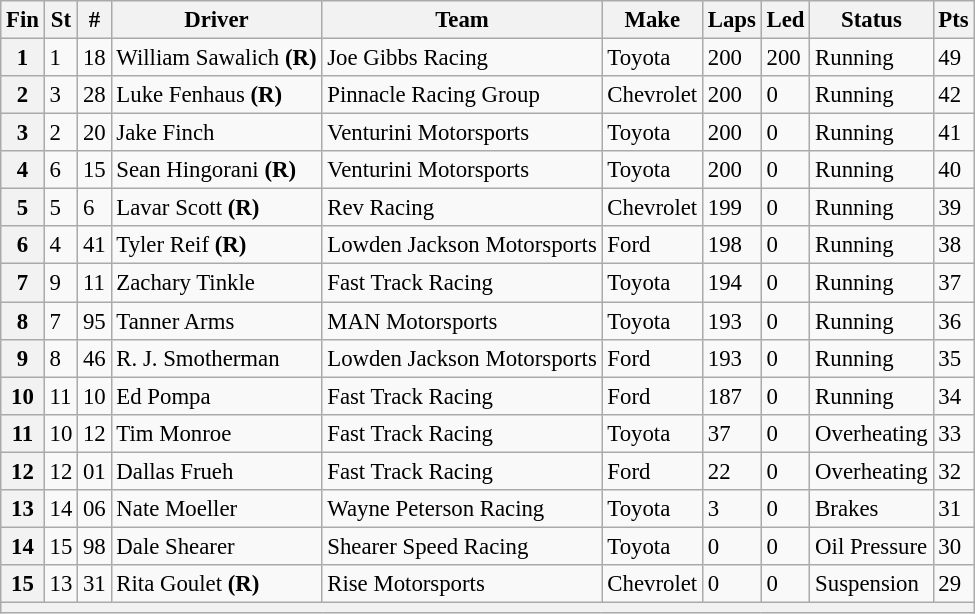<table class="wikitable" style="font-size:95%">
<tr>
<th>Fin</th>
<th>St</th>
<th>#</th>
<th>Driver</th>
<th>Team</th>
<th>Make</th>
<th>Laps</th>
<th>Led</th>
<th>Status</th>
<th>Pts</th>
</tr>
<tr>
<th>1</th>
<td>1</td>
<td>18</td>
<td>William Sawalich <strong>(R)</strong></td>
<td>Joe Gibbs Racing</td>
<td>Toyota</td>
<td>200</td>
<td>200</td>
<td>Running</td>
<td>49</td>
</tr>
<tr>
<th>2</th>
<td>3</td>
<td>28</td>
<td>Luke Fenhaus <strong>(R)</strong></td>
<td>Pinnacle Racing Group</td>
<td>Chevrolet</td>
<td>200</td>
<td>0</td>
<td>Running</td>
<td>42</td>
</tr>
<tr>
<th>3</th>
<td>2</td>
<td>20</td>
<td>Jake Finch</td>
<td>Venturini Motorsports</td>
<td>Toyota</td>
<td>200</td>
<td>0</td>
<td>Running</td>
<td>41</td>
</tr>
<tr>
<th>4</th>
<td>6</td>
<td>15</td>
<td>Sean Hingorani <strong>(R)</strong></td>
<td>Venturini Motorsports</td>
<td>Toyota</td>
<td>200</td>
<td>0</td>
<td>Running</td>
<td>40</td>
</tr>
<tr>
<th>5</th>
<td>5</td>
<td>6</td>
<td>Lavar Scott <strong>(R)</strong></td>
<td>Rev Racing</td>
<td>Chevrolet</td>
<td>199</td>
<td>0</td>
<td>Running</td>
<td>39</td>
</tr>
<tr>
<th>6</th>
<td>4</td>
<td>41</td>
<td>Tyler Reif <strong>(R)</strong></td>
<td>Lowden Jackson Motorsports</td>
<td>Ford</td>
<td>198</td>
<td>0</td>
<td>Running</td>
<td>38</td>
</tr>
<tr>
<th>7</th>
<td>9</td>
<td>11</td>
<td>Zachary Tinkle</td>
<td>Fast Track Racing</td>
<td>Toyota</td>
<td>194</td>
<td>0</td>
<td>Running</td>
<td>37</td>
</tr>
<tr>
<th>8</th>
<td>7</td>
<td>95</td>
<td>Tanner Arms</td>
<td>MAN Motorsports</td>
<td>Toyota</td>
<td>193</td>
<td>0</td>
<td>Running</td>
<td>36</td>
</tr>
<tr>
<th>9</th>
<td>8</td>
<td>46</td>
<td>R. J. Smotherman</td>
<td>Lowden Jackson Motorsports</td>
<td>Ford</td>
<td>193</td>
<td>0</td>
<td>Running</td>
<td>35</td>
</tr>
<tr>
<th>10</th>
<td>11</td>
<td>10</td>
<td>Ed Pompa</td>
<td>Fast Track Racing</td>
<td>Ford</td>
<td>187</td>
<td>0</td>
<td>Running</td>
<td>34</td>
</tr>
<tr>
<th>11</th>
<td>10</td>
<td>12</td>
<td>Tim Monroe</td>
<td>Fast Track Racing</td>
<td>Toyota</td>
<td>37</td>
<td>0</td>
<td>Overheating</td>
<td>33</td>
</tr>
<tr>
<th>12</th>
<td>12</td>
<td>01</td>
<td>Dallas Frueh</td>
<td>Fast Track Racing</td>
<td>Ford</td>
<td>22</td>
<td>0</td>
<td>Overheating</td>
<td>32</td>
</tr>
<tr>
<th>13</th>
<td>14</td>
<td>06</td>
<td>Nate Moeller</td>
<td>Wayne Peterson Racing</td>
<td>Toyota</td>
<td>3</td>
<td>0</td>
<td>Brakes</td>
<td>31</td>
</tr>
<tr>
<th>14</th>
<td>15</td>
<td>98</td>
<td>Dale Shearer</td>
<td>Shearer Speed Racing</td>
<td>Toyota</td>
<td>0</td>
<td>0</td>
<td>Oil Pressure</td>
<td>30</td>
</tr>
<tr>
<th>15</th>
<td>13</td>
<td>31</td>
<td>Rita Goulet <strong>(R)</strong></td>
<td>Rise Motorsports</td>
<td>Chevrolet</td>
<td>0</td>
<td>0</td>
<td>Suspension</td>
<td>29</td>
</tr>
<tr>
<th colspan="10"></th>
</tr>
</table>
